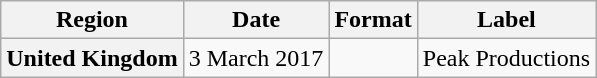<table class="wikitable plainrowheaders" style="text-align:center;">
<tr>
<th>Region</th>
<th>Date</th>
<th>Format</th>
<th>Label</th>
</tr>
<tr>
<th scope="row">United Kingdom</th>
<td>3 March 2017</td>
<td></td>
<td>Peak Productions</td>
</tr>
</table>
